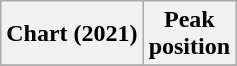<table class="wikitable plainrowheaders">
<tr>
<th scope="col">Chart (2021)</th>
<th scope="col">Peak<br>position</th>
</tr>
<tr>
</tr>
</table>
